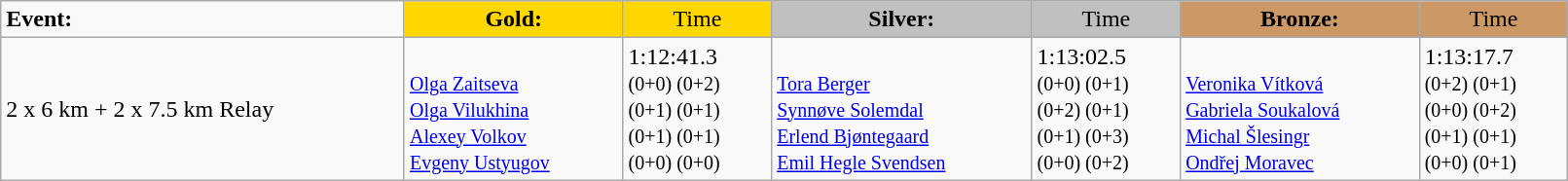<table class="wikitable" border="1" style="width:85%;">
<tr>
<td><strong>Event:</strong></td>
<td style="text-align:center;background-color:gold;"><strong>Gold:</strong></td>
<td style="text-align:center;background-color:gold;">Time</td>
<td style="text-align:center;background-color:silver;"><strong>Silver:</strong></td>
<td style="text-align:center;background-color:silver;">Time</td>
<td style="text-align:center;background-color:#CC9966;"><strong>Bronze:</strong></td>
<td style="text-align:center;background-color:#CC9966;">Time</td>
</tr>
<tr>
<td>2 x 6 km + 2 x 7.5 km Relay<br><em></em></td>
<td><strong></strong><br><small><a href='#'>Olga Zaitseva</a><br><a href='#'>Olga Vilukhina</a><br><a href='#'>Alexey Volkov</a><br><a href='#'>Evgeny Ustyugov</a></small></td>
<td>1:12:41.3	<br><small>(0+0) (0+2)<br>(0+1) (0+1)<br>(0+1) (0+1)<br>(0+0) (0+0)</small></td>
<td><br><small><a href='#'>Tora Berger</a><br><a href='#'>Synnøve Solemdal</a><br><a href='#'>Erlend Bjøntegaard</a><br><a href='#'>Emil Hegle Svendsen</a></small></td>
<td>1:13:02.5<br><small>(0+0) (0+1)<br>(0+2) (0+1)<br>(0+1) (0+3)<br>(0+0) (0+2)</small></td>
<td><br><small><a href='#'>Veronika Vítková</a><br><a href='#'>Gabriela Soukalová</a><br><a href='#'>Michal Šlesingr</a><br><a href='#'>Ondřej Moravec</a></small></td>
<td>1:13:17.7<br><small>(0+2) (0+1)<br>(0+0) (0+2)<br>(0+1) (0+1)<br>(0+0) (0+1)</small></td>
</tr>
</table>
